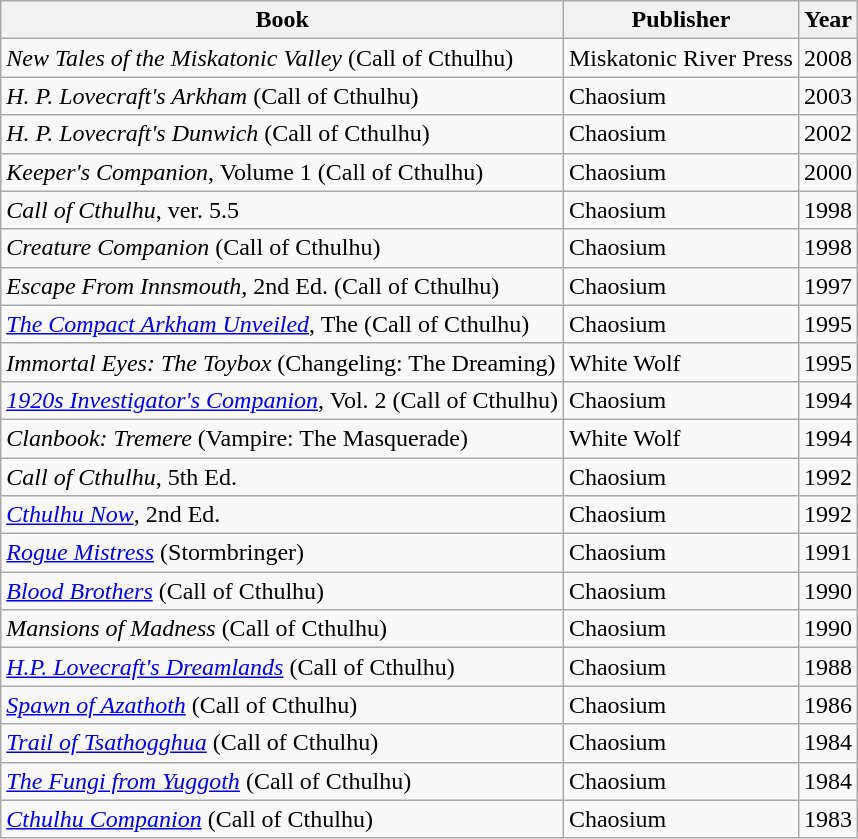<table class="wikitable" border="1">
<tr>
<th>Book</th>
<th>Publisher</th>
<th>Year</th>
</tr>
<tr>
<td><em>New Tales of the Miskatonic Valley</em>  (Call of Cthulhu)</td>
<td>Miskatonic River Press</td>
<td>2008</td>
</tr>
<tr>
<td><em>H. P. Lovecraft's Arkham</em>  (Call of Cthulhu)</td>
<td>Chaosium</td>
<td>2003</td>
</tr>
<tr>
<td><em>H. P. Lovecraft's Dunwich</em> (Call of Cthulhu)</td>
<td>Chaosium</td>
<td>2002</td>
</tr>
<tr>
<td><em>Keeper's Companion</em>, Volume 1 (Call of Cthulhu)</td>
<td>Chaosium</td>
<td>2000</td>
</tr>
<tr>
<td><em>Call of Cthulhu</em>, ver. 5.5</td>
<td>Chaosium</td>
<td>1998</td>
</tr>
<tr>
<td><em>Creature Companion</em> (Call of Cthulhu)</td>
<td>Chaosium</td>
<td>1998</td>
</tr>
<tr>
<td><em>Escape From Innsmouth</em>, 2nd Ed. (Call of Cthulhu)</td>
<td>Chaosium</td>
<td>1997</td>
</tr>
<tr>
<td><em><a href='#'>The Compact Arkham Unveiled</a></em>, The (Call of Cthulhu)</td>
<td>Chaosium</td>
<td>1995</td>
</tr>
<tr>
<td><em>Immortal Eyes: The Toybox</em> (Changeling: The Dreaming)</td>
<td>White Wolf</td>
<td>1995</td>
</tr>
<tr>
<td><em><a href='#'>1920s Investigator's Companion</a></em>, Vol. 2 (Call of Cthulhu)</td>
<td>Chaosium</td>
<td>1994</td>
</tr>
<tr>
<td><em>Clanbook: Tremere</em> (Vampire: The Masquerade)</td>
<td>White Wolf</td>
<td>1994</td>
</tr>
<tr>
<td><em>Call of Cthulhu</em>, 5th Ed.</td>
<td>Chaosium</td>
<td>1992</td>
</tr>
<tr>
<td><em><a href='#'>Cthulhu Now</a></em>, 2nd Ed.</td>
<td>Chaosium</td>
<td>1992</td>
</tr>
<tr>
<td><em><a href='#'>Rogue Mistress</a></em>  (Stormbringer)</td>
<td>Chaosium</td>
<td>1991</td>
</tr>
<tr>
<td><em><a href='#'>Blood Brothers</a></em> (Call of Cthulhu)</td>
<td>Chaosium</td>
<td>1990</td>
</tr>
<tr>
<td><em>Mansions of Madness</em> (Call of Cthulhu)</td>
<td>Chaosium</td>
<td>1990</td>
</tr>
<tr>
<td><em><a href='#'>H.P. Lovecraft's Dreamlands</a></em> (Call of Cthulhu)</td>
<td>Chaosium</td>
<td>1988</td>
</tr>
<tr>
<td><em><a href='#'>Spawn of Azathoth</a></em> (Call of Cthulhu)</td>
<td>Chaosium</td>
<td>1986</td>
</tr>
<tr>
<td><em><a href='#'>Trail of Tsathogghua</a></em> (Call of Cthulhu)</td>
<td>Chaosium</td>
<td>1984</td>
</tr>
<tr>
<td><em><a href='#'>The Fungi from Yuggoth</a></em> (Call of Cthulhu)</td>
<td>Chaosium</td>
<td>1984</td>
</tr>
<tr>
<td><em><a href='#'>Cthulhu Companion</a></em> (Call of Cthulhu)</td>
<td>Chaosium</td>
<td>1983</td>
</tr>
</table>
